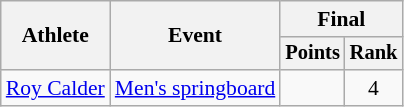<table class=wikitable style=font-size:90%>
<tr>
<th rowspan=2>Athlete</th>
<th rowspan=2>Event</th>
<th colspan=2>Final</th>
</tr>
<tr style=font-size:95%>
<th>Points</th>
<th>Rank</th>
</tr>
<tr align=center>
<td align=left><a href='#'>Roy Calder</a></td>
<td align=left><a href='#'>Men's springboard</a></td>
<td></td>
<td>4</td>
</tr>
</table>
